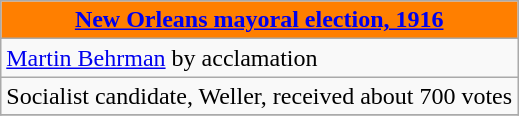<table class="wikitable">
<tr>
<th colspan="7" style="background-color:#FF7F00;text-align:center;"><a href='#'>New Orleans mayoral election, 1916</a></th>
</tr>
<tr>
<td><a href='#'>Martin Behrman</a> by acclamation</td>
</tr>
<tr>
<td>Socialist candidate, Weller, received about 700 votes</td>
</tr>
<tr>
</tr>
</table>
